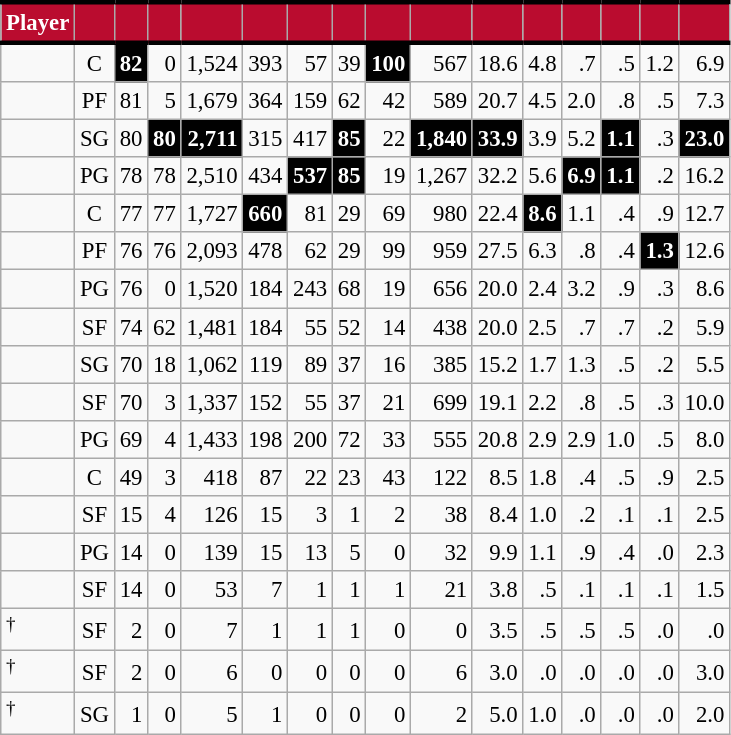<table class="wikitable sortable" style="font-size: 95%; text-align:right;">
<tr>
<th style="background:#BA0C2F; color:#FFFFFF; border-top:#010101 3px solid; border-bottom:#010101 3px solid;">Player</th>
<th style="background:#BA0C2F; color:#FFFFFF; border-top:#010101 3px solid; border-bottom:#010101 3px solid;"></th>
<th style="background:#BA0C2F; color:#FFFFFF; border-top:#010101 3px solid; border-bottom:#010101 3px solid;"></th>
<th style="background:#BA0C2F; color:#FFFFFF; border-top:#010101 3px solid; border-bottom:#010101 3px solid;"></th>
<th style="background:#BA0C2F; color:#FFFFFF; border-top:#010101 3px solid; border-bottom:#010101 3px solid;"></th>
<th style="background:#BA0C2F; color:#FFFFFF; border-top:#010101 3px solid; border-bottom:#010101 3px solid;"></th>
<th style="background:#BA0C2F; color:#FFFFFF; border-top:#010101 3px solid; border-bottom:#010101 3px solid;"></th>
<th style="background:#BA0C2F; color:#FFFFFF; border-top:#010101 3px solid; border-bottom:#010101 3px solid;"></th>
<th style="background:#BA0C2F; color:#FFFFFF; border-top:#010101 3px solid; border-bottom:#010101 3px solid;"></th>
<th style="background:#BA0C2F; color:#FFFFFF; border-top:#010101 3px solid; border-bottom:#010101 3px solid;"></th>
<th style="background:#BA0C2F; color:#FFFFFF; border-top:#010101 3px solid; border-bottom:#010101 3px solid;"></th>
<th style="background:#BA0C2F; color:#FFFFFF; border-top:#010101 3px solid; border-bottom:#010101 3px solid;"></th>
<th style="background:#BA0C2F; color:#FFFFFF; border-top:#010101 3px solid; border-bottom:#010101 3px solid;"></th>
<th style="background:#BA0C2F; color:#FFFFFF; border-top:#010101 3px solid; border-bottom:#010101 3px solid;"></th>
<th style="background:#BA0C2F; color:#FFFFFF; border-top:#010101 3px solid; border-bottom:#010101 3px solid;"></th>
<th style="background:#BA0C2F; color:#FFFFFF; border-top:#010101 3px solid; border-bottom:#010101 3px solid;"></th>
</tr>
<tr>
<td style="text-align:left;"></td>
<td style="text-align:center;">C</td>
<td style="background:#010101; color:#FFFFFF;"><strong>82</strong></td>
<td>0</td>
<td>1,524</td>
<td>393</td>
<td>57</td>
<td>39</td>
<td style="background:#010101; color:#FFFFFF;"><strong>100</strong></td>
<td>567</td>
<td>18.6</td>
<td>4.8</td>
<td>.7</td>
<td>.5</td>
<td>1.2</td>
<td>6.9</td>
</tr>
<tr>
<td style="text-align:left;"></td>
<td style="text-align:center;">PF</td>
<td>81</td>
<td>5</td>
<td>1,679</td>
<td>364</td>
<td>159</td>
<td>62</td>
<td>42</td>
<td>589</td>
<td>20.7</td>
<td>4.5</td>
<td>2.0</td>
<td>.8</td>
<td>.5</td>
<td>7.3</td>
</tr>
<tr>
<td style="text-align:left;"></td>
<td style="text-align:center;">SG</td>
<td>80</td>
<td style="background:#010101; color:#FFFFFF;"><strong>80</strong></td>
<td style="background:#010101; color:#FFFFFF;"><strong>2,711</strong></td>
<td>315</td>
<td>417</td>
<td style="background:#010101; color:#FFFFFF;"><strong>85</strong></td>
<td>22</td>
<td style="background:#010101; color:#FFFFFF;"><strong>1,840</strong></td>
<td style="background:#010101; color:#FFFFFF;"><strong>33.9</strong></td>
<td>3.9</td>
<td>5.2</td>
<td style="background:#010101; color:#FFFFFF;"><strong>1.1</strong></td>
<td>.3</td>
<td style="background:#010101; color:#FFFFFF;"><strong>23.0</strong></td>
</tr>
<tr>
<td style="text-align:left;"></td>
<td style="text-align:center;">PG</td>
<td>78</td>
<td>78</td>
<td>2,510</td>
<td>434</td>
<td style="background:#010101; color:#FFFFFF;"><strong>537</strong></td>
<td style="background:#010101; color:#FFFFFF;"><strong>85</strong></td>
<td>19</td>
<td>1,267</td>
<td>32.2</td>
<td>5.6</td>
<td style="background:#010101; color:#FFFFFF;"><strong>6.9</strong></td>
<td style="background:#010101; color:#FFFFFF;"><strong>1.1</strong></td>
<td>.2</td>
<td>16.2</td>
</tr>
<tr>
<td style="text-align:left;"></td>
<td style="text-align:center;">C</td>
<td>77</td>
<td>77</td>
<td>1,727</td>
<td style="background:#010101; color:#FFFFFF;"><strong>660</strong></td>
<td>81</td>
<td>29</td>
<td>69</td>
<td>980</td>
<td>22.4</td>
<td style="background:#010101; color:#FFFFFF;"><strong>8.6</strong></td>
<td>1.1</td>
<td>.4</td>
<td>.9</td>
<td>12.7</td>
</tr>
<tr>
<td style="text-align:left;"></td>
<td style="text-align:center;">PF</td>
<td>76</td>
<td>76</td>
<td>2,093</td>
<td>478</td>
<td>62</td>
<td>29</td>
<td>99</td>
<td>959</td>
<td>27.5</td>
<td>6.3</td>
<td>.8</td>
<td>.4</td>
<td style="background:#010101; color:#FFFFFF;"><strong>1.3</strong></td>
<td>12.6</td>
</tr>
<tr>
<td style="text-align:left;"></td>
<td style="text-align:center;">PG</td>
<td>76</td>
<td>0</td>
<td>1,520</td>
<td>184</td>
<td>243</td>
<td>68</td>
<td>19</td>
<td>656</td>
<td>20.0</td>
<td>2.4</td>
<td>3.2</td>
<td>.9</td>
<td>.3</td>
<td>8.6</td>
</tr>
<tr>
<td style="text-align:left;"></td>
<td style="text-align:center;">SF</td>
<td>74</td>
<td>62</td>
<td>1,481</td>
<td>184</td>
<td>55</td>
<td>52</td>
<td>14</td>
<td>438</td>
<td>20.0</td>
<td>2.5</td>
<td>.7</td>
<td>.7</td>
<td>.2</td>
<td>5.9</td>
</tr>
<tr>
<td style="text-align:left;"></td>
<td style="text-align:center;">SG</td>
<td>70</td>
<td>18</td>
<td>1,062</td>
<td>119</td>
<td>89</td>
<td>37</td>
<td>16</td>
<td>385</td>
<td>15.2</td>
<td>1.7</td>
<td>1.3</td>
<td>.5</td>
<td>.2</td>
<td>5.5</td>
</tr>
<tr>
<td style="text-align:left;"></td>
<td style="text-align:center;">SF</td>
<td>70</td>
<td>3</td>
<td>1,337</td>
<td>152</td>
<td>55</td>
<td>37</td>
<td>21</td>
<td>699</td>
<td>19.1</td>
<td>2.2</td>
<td>.8</td>
<td>.5</td>
<td>.3</td>
<td>10.0</td>
</tr>
<tr>
<td style="text-align:left;"></td>
<td style="text-align:center;">PG</td>
<td>69</td>
<td>4</td>
<td>1,433</td>
<td>198</td>
<td>200</td>
<td>72</td>
<td>33</td>
<td>555</td>
<td>20.8</td>
<td>2.9</td>
<td>2.9</td>
<td>1.0</td>
<td>.5</td>
<td>8.0</td>
</tr>
<tr>
<td style="text-align:left;"></td>
<td style="text-align:center;">C</td>
<td>49</td>
<td>3</td>
<td>418</td>
<td>87</td>
<td>22</td>
<td>23</td>
<td>43</td>
<td>122</td>
<td>8.5</td>
<td>1.8</td>
<td>.4</td>
<td>.5</td>
<td>.9</td>
<td>2.5</td>
</tr>
<tr>
<td style="text-align:left;"></td>
<td style="text-align:center;">SF</td>
<td>15</td>
<td>4</td>
<td>126</td>
<td>15</td>
<td>3</td>
<td>1</td>
<td>2</td>
<td>38</td>
<td>8.4</td>
<td>1.0</td>
<td>.2</td>
<td>.1</td>
<td>.1</td>
<td>2.5</td>
</tr>
<tr>
<td style="text-align:left;"></td>
<td style="text-align:center;">PG</td>
<td>14</td>
<td>0</td>
<td>139</td>
<td>15</td>
<td>13</td>
<td>5</td>
<td>0</td>
<td>32</td>
<td>9.9</td>
<td>1.1</td>
<td>.9</td>
<td>.4</td>
<td>.0</td>
<td>2.3</td>
</tr>
<tr>
<td style="text-align:left;"></td>
<td style="text-align:center;">SF</td>
<td>14</td>
<td>0</td>
<td>53</td>
<td>7</td>
<td>1</td>
<td>1</td>
<td>1</td>
<td>21</td>
<td>3.8</td>
<td>.5</td>
<td>.1</td>
<td>.1</td>
<td>.1</td>
<td>1.5</td>
</tr>
<tr>
<td style="text-align:left;"><sup>†</sup></td>
<td style="text-align:center;">SF</td>
<td>2</td>
<td>0</td>
<td>7</td>
<td>1</td>
<td>1</td>
<td>1</td>
<td>0</td>
<td>0</td>
<td>3.5</td>
<td>.5</td>
<td>.5</td>
<td>.5</td>
<td>.0</td>
<td>.0</td>
</tr>
<tr>
<td style="text-align:left;"><sup>†</sup></td>
<td style="text-align:center;">SF</td>
<td>2</td>
<td>0</td>
<td>6</td>
<td>0</td>
<td>0</td>
<td>0</td>
<td>0</td>
<td>6</td>
<td>3.0</td>
<td>.0</td>
<td>.0</td>
<td>.0</td>
<td>.0</td>
<td>3.0</td>
</tr>
<tr>
<td style="text-align:left;"><sup>†</sup></td>
<td style="text-align:center;">SG</td>
<td>1</td>
<td>0</td>
<td>5</td>
<td>1</td>
<td>0</td>
<td>0</td>
<td>0</td>
<td>2</td>
<td>5.0</td>
<td>1.0</td>
<td>.0</td>
<td>.0</td>
<td>.0</td>
<td>2.0</td>
</tr>
</table>
